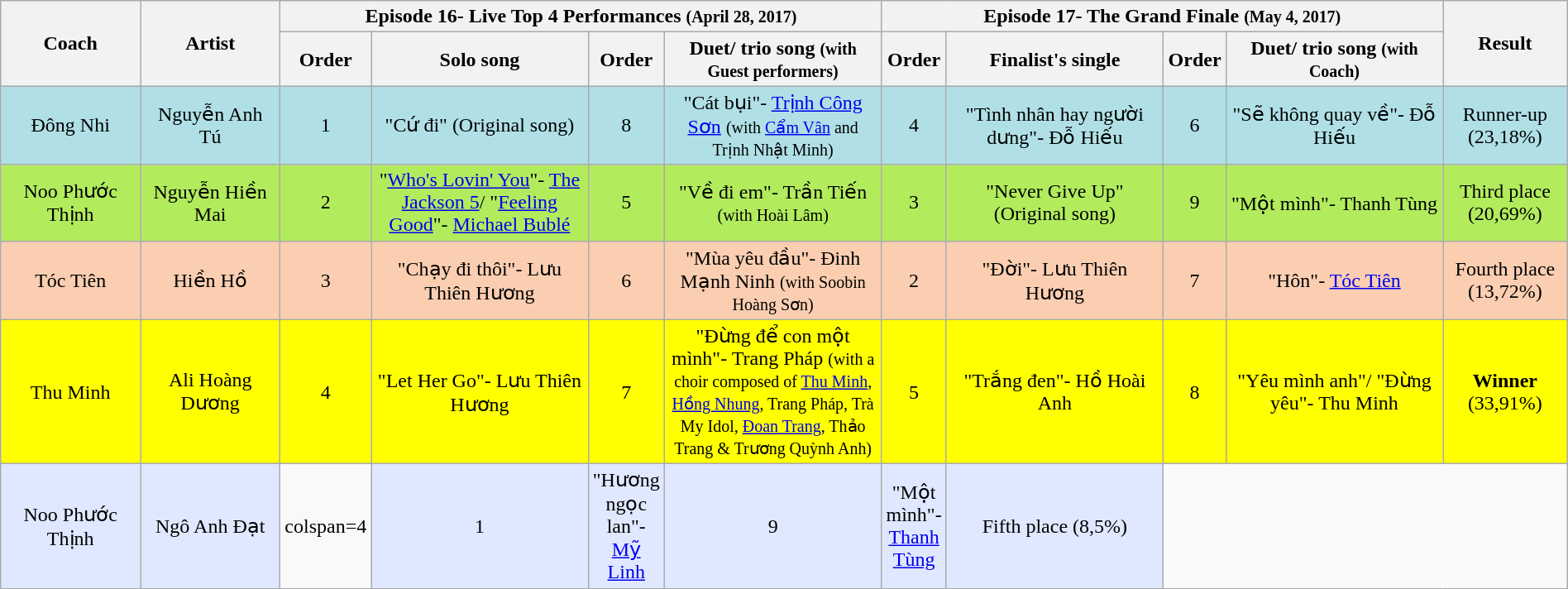<table class="wikitable" style="text-align:center; width:100%;">
<tr>
<th width="09%" rowspan="2">Coach</th>
<th width="09%" rowspan="2">Artist</th>
<th colspan="4">Episode 16- Live Top 4 Performances <small>(April 28, 2017)</small></th>
<th colspan="4">Episode 17- The Grand Finale <small>(May 4, 2017)</small></th>
<th width="08%" rowspan="2">Result</th>
</tr>
<tr>
<th width="04%">Order</th>
<th width="14%">Solo song</th>
<th width="04%">Order</th>
<th width="14%">Duet/ trio song <small>(with Guest performers)</small></th>
<th width="04%">Order</th>
<th width="14%">Finalist's single</th>
<th width="04%">Order</th>
<th width="14%">Duet/ trio song <small>(with Coach)</small></th>
</tr>
<tr>
<td style="background:#B0E0E6;">Đông Nhi</td>
<td style="background:#B0E0E6;">Nguyễn Anh Tú</td>
<td style="background:#B0E0E6;">1</td>
<td style="background:#B0E0E6;">"Cứ đi" (Original song)</td>
<td style="background:#B0E0E6;">8</td>
<td style="background:#B0E0E6;">"Cát bụi"- <a href='#'>Trịnh Công Sơn</a> <small>(with <a href='#'>Cẩm Vân</a> and Trịnh Nhật Minh)</small></td>
<td style="background:#B0E0E6;">4</td>
<td style="background:#B0E0E6;">"Tình nhân hay người dưng"- Đỗ Hiếu</td>
<td style="background:#B0E0E6;">6</td>
<td style="background:#B0E0E6;">"Sẽ không quay về"- Đỗ Hiếu</td>
<td style="background:#B0E0E6;">Runner-up (23,18%)</td>
</tr>
<tr>
<td style="background:#B2EC5D;">Noo Phước Thịnh</td>
<td style="background:#B2EC5D;">Nguyễn Hiền Mai</td>
<td style="background:#B2EC5D;">2</td>
<td style="background:#B2EC5D;">"<a href='#'>Who's Lovin' You</a>"- <a href='#'>The Jackson 5</a>/ "<a href='#'>Feeling Good</a>"- <a href='#'>Michael Bublé</a></td>
<td style="background:#B2EC5D;">5</td>
<td style="background:#B2EC5D;">"Về đi em"- Trần Tiến <small>(with Hoài Lâm)</small></td>
<td style="background:#B2EC5D;">3</td>
<td style="background:#B2EC5D;">"Never Give Up" (Original song)</td>
<td style="background:#B2EC5D;">9</td>
<td style="background:#B2EC5D;">"Một mình"- Thanh Tùng</td>
<td style="background:#B2EC5D;">Third place (20,69%)</td>
</tr>
<tr>
<td style="background:#FBCEB1;">Tóc Tiên</td>
<td style="background:#FBCEB1;">Hiền Hồ</td>
<td style="background:#FBCEB1;">3</td>
<td style="background:#FBCEB1;">"Chạy đi thôi"- Lưu Thiên Hương</td>
<td style="background:#FBCEB1;">6</td>
<td style="background:#FBCEB1;">"Mùa yêu đầu"- Đinh Mạnh Ninh <small>(with Soobin Hoàng Sơn)</small></td>
<td style="background:#FBCEB1;">2</td>
<td style="background:#FBCEB1;">"Đời"- Lưu Thiên Hương</td>
<td style="background:#FBCEB1;">7</td>
<td style="background:#FBCEB1;">"Hôn"- <a href='#'>Tóc Tiên</a></td>
<td style="background:#FBCEB1;">Fourth place (13,72%)</td>
</tr>
<tr>
<td style="background:yellow;">Thu Minh</td>
<td style="background:yellow;">Ali Hoàng Dương</td>
<td style="background:yellow;">4</td>
<td style="background:yellow;">"Let Her Go"- Lưu Thiên Hương</td>
<td style="background:yellow;">7</td>
<td style="background:yellow;">"Đừng để con một mình"- Trang Pháp <small>(with a choir composed of <a href='#'>Thu Minh</a>, <a href='#'>Hồng Nhung</a>, Trang Pháp, Trà My Idol, <a href='#'>Đoan Trang</a>, Thảo Trang & Trương Quỳnh Anh)</small></td>
<td style="background:yellow;">5</td>
<td style="background:yellow;">"Trắng đen"- Hồ Hoài Anh</td>
<td style="background:yellow;">8</td>
<td style="background:yellow;">"Yêu mình anh"/ "Đừng yêu"- Thu Minh</td>
<td style="background:yellow;"><strong>Winner</strong> (33,91%)</td>
</tr>
<tr>
<td style="background:#E0E8FF;">Noo Phước Thịnh</td>
<td style="background:#E0E8FF;">Ngô Anh Đạt</td>
<td>colspan=4 </td>
<td style="background:#E0E8FF;">1</td>
<td style="background:#E0E8FF;">"Hương ngọc lan"- <a href='#'>Mỹ Linh</a></td>
<td style="background:#E0E8FF;">9</td>
<td style="background:#E0E8FF;">"Một mình"- <a href='#'>Thanh Tùng</a></td>
<td style="background:#E0E8FF;">Fifth place (8,5%)</td>
</tr>
<tr>
</tr>
</table>
